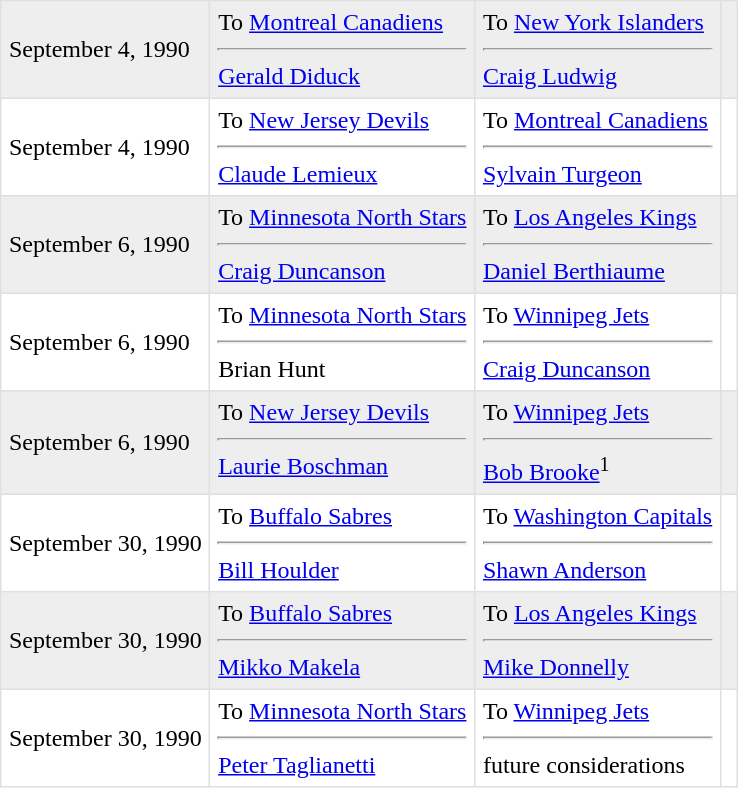<table border=1 style="border-collapse:collapse" bordercolor="#DFDFDF"  cellpadding="5">
<tr bgcolor="#eeeeee">
<td>September 4, 1990</td>
<td valign="top">To <a href='#'>Montreal Canadiens</a><hr><a href='#'>Gerald Diduck</a></td>
<td valign="top">To <a href='#'>New York Islanders</a><hr><a href='#'>Craig Ludwig</a></td>
<td></td>
</tr>
<tr>
<td>September 4, 1990</td>
<td valign="top">To <a href='#'>New Jersey Devils</a><hr><a href='#'>Claude Lemieux</a></td>
<td valign="top">To <a href='#'>Montreal Canadiens</a><hr><a href='#'>Sylvain Turgeon</a></td>
<td></td>
</tr>
<tr>
</tr>
<tr bgcolor="#eeeeee">
<td>September 6, 1990</td>
<td valign="top">To <a href='#'>Minnesota North Stars</a><hr><a href='#'>Craig Duncanson</a></td>
<td valign="top">To <a href='#'>Los Angeles Kings</a><hr><a href='#'>Daniel Berthiaume</a></td>
<td></td>
</tr>
<tr>
<td>September 6, 1990</td>
<td valign="top">To <a href='#'>Minnesota North Stars</a><hr>Brian Hunt</td>
<td valign="top">To <a href='#'>Winnipeg Jets</a><hr><a href='#'>Craig Duncanson</a></td>
<td></td>
</tr>
<tr>
</tr>
<tr bgcolor="#eeeeee">
<td>September 6, 1990</td>
<td valign="top">To <a href='#'>New Jersey Devils</a><hr><a href='#'>Laurie Boschman</a></td>
<td valign="top">To <a href='#'>Winnipeg Jets</a><hr><a href='#'>Bob Brooke</a><sup>1</sup></td>
<td></td>
</tr>
<tr>
<td>September 30, 1990</td>
<td valign="top">To <a href='#'>Buffalo Sabres</a><hr><a href='#'>Bill Houlder</a></td>
<td valign="top">To <a href='#'>Washington Capitals</a><hr><a href='#'>Shawn Anderson</a></td>
<td></td>
</tr>
<tr bgcolor="#eeeeee">
<td>September 30, 1990</td>
<td valign="top">To <a href='#'>Buffalo Sabres</a><hr><a href='#'>Mikko Makela</a></td>
<td valign="top">To <a href='#'>Los Angeles Kings</a><hr><a href='#'>Mike Donnelly</a></td>
<td></td>
</tr>
<tr>
<td>September 30, 1990</td>
<td valign="top">To <a href='#'>Minnesota North Stars</a><hr><a href='#'>Peter Taglianetti</a></td>
<td valign="top">To <a href='#'>Winnipeg Jets</a><hr>future considerations</td>
<td></td>
</tr>
</table>
